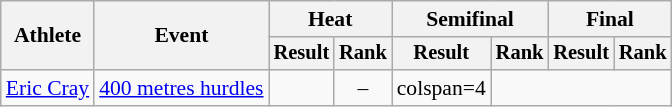<table class="wikitable" style="font-size:90%">
<tr>
<th rowspan="2">Athlete</th>
<th rowspan="2">Event</th>
<th colspan="2">Heat</th>
<th colspan="2">Semifinal</th>
<th colspan="2">Final</th>
</tr>
<tr style="font-size:95%">
<th>Result</th>
<th>Rank</th>
<th>Result</th>
<th>Rank</th>
<th>Result</th>
<th>Rank</th>
</tr>
<tr style=text-align:center>
<td style=text-align:left><a href='#'>Eric Cray</a></td>
<td style=text-align:left><a href='#'>400 metres hurdles</a></td>
<td></td>
<td>–</td>
<td>colspan=4 </td>
</tr>
</table>
